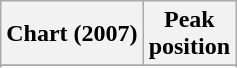<table class="wikitable">
<tr style="background:#ebf5ff;">
<th align="left">Chart (2007)</th>
<th align="left">Peak<br>position</th>
</tr>
<tr>
</tr>
<tr>
</tr>
<tr>
</tr>
<tr>
</tr>
</table>
